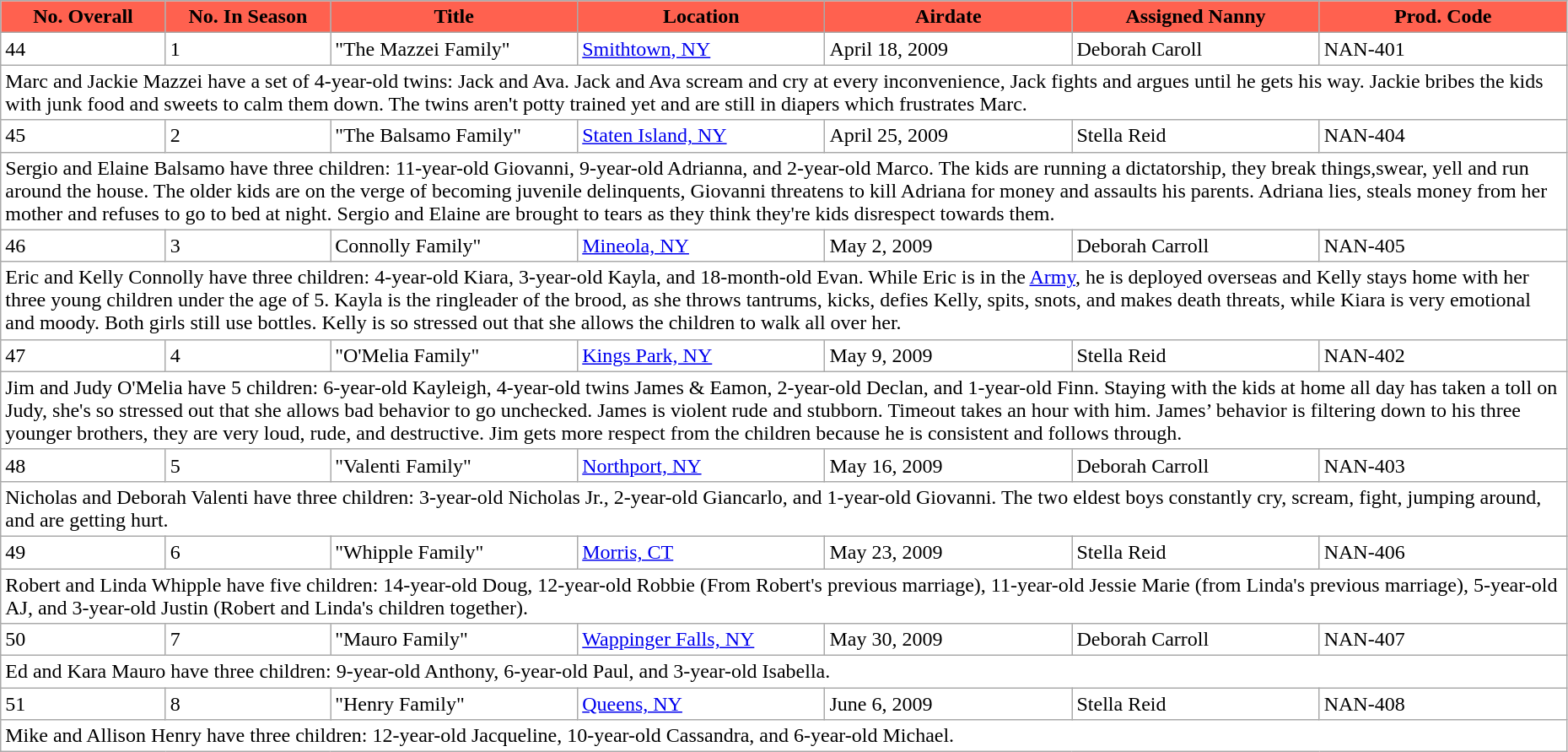<table class="wikitable plainrowheaders" style="background: #FFFFFF; width:98%">
<tr>
<th style="vertical-align: bottom; background: #FF614F; width: 10%;">No. Overall</th>
<th style="vertical-align: bottom; background: #FF614F; width: 10%;">No. In Season</th>
<th style="vertical-align: bottom; background: #FF614F; width: 15%;">Title</th>
<th style="vertical-align: bottom; background: #FF614F; width: 15%;">Location</th>
<th style="vertical-align: bottom; background: #FF614F; width: 15%;">Airdate</th>
<th style="vertical-align: bottom; background: #FF614F; width: 15%;">Assigned Nanny</th>
<th style="vertical-align: bottom; background: #FF614F; width: 15%;">Prod. Code</th>
</tr>
<tr>
<td>44</td>
<td>1</td>
<td>"The Mazzei Family"</td>
<td><a href='#'>Smithtown, NY</a></td>
<td>April 18, 2009</td>
<td>Deborah Caroll</td>
<td>NAN-401</td>
</tr>
<tr>
<td colspan="7">Marc and Jackie Mazzei have a set of 4-year-old twins: Jack and Ava. Jack and Ava scream and cry at every inconvenience, Jack fights and argues until he gets his way. Jackie bribes the kids with junk  food and sweets to calm them down. The twins aren't potty trained yet and are still in diapers which frustrates Marc.</td>
</tr>
<tr>
<td>45</td>
<td>2</td>
<td>"The Balsamo Family"</td>
<td><a href='#'>Staten Island, NY</a></td>
<td>April 25, 2009</td>
<td>Stella Reid</td>
<td>NAN-404</td>
</tr>
<tr>
<td colspan="7">Sergio and Elaine Balsamo have three children: 11-year-old Giovanni, 9-year-old Adrianna, and 2-year-old Marco. The kids are running a dictatorship, they break things,swear, yell and run around the house. The older kids are on the verge of becoming juvenile delinquents, Giovanni threatens to kill Adriana for money and assaults his parents. Adriana lies, steals money from her mother and refuses to go to bed at night. Sergio and Elaine are brought to tears as they think they're kids disrespect towards them.</td>
</tr>
<tr>
<td>46</td>
<td>3</td>
<td>Connolly Family"</td>
<td><a href='#'>Mineola, NY</a></td>
<td>May 2, 2009</td>
<td>Deborah Carroll</td>
<td>NAN-405</td>
</tr>
<tr>
<td colspan="7">Eric and Kelly Connolly have three children: 4-year-old Kiara, 3-year-old Kayla, and 18-month-old Evan. While Eric is in the <a href='#'>Army</a>, he is deployed overseas and Kelly stays home with her three young children under the age of 5. Kayla is the ringleader of the brood, as she throws tantrums, kicks, defies Kelly, spits, snots, and makes death threats, while Kiara is very emotional and moody. Both girls still use bottles. Kelly is so stressed out that she allows the children to walk all over her.</td>
</tr>
<tr>
<td>47</td>
<td>4</td>
<td>"O'Melia Family"</td>
<td><a href='#'>Kings Park, NY</a></td>
<td>May 9, 2009</td>
<td>Stella Reid</td>
<td>NAN-402</td>
</tr>
<tr>
<td colspan="7">Jim and Judy O'Melia have 5 children: 6-year-old Kayleigh, 4-year-old twins James & Eamon, 2-year-old Declan, and 1-year-old Finn. Staying with the kids at home all day has taken a toll on Judy, she's so stressed out that she allows bad behavior to go unchecked. James is violent rude and stubborn. Timeout takes an hour with him. James’ behavior is filtering down to his three younger brothers, they are very loud, rude, and destructive. Jim gets more respect from the children because he is consistent and follows through.</td>
</tr>
<tr>
<td>48</td>
<td>5</td>
<td>"Valenti Family"</td>
<td><a href='#'>Northport, NY</a></td>
<td>May 16, 2009</td>
<td>Deborah Carroll</td>
<td>NAN-403</td>
</tr>
<tr>
<td colspan="7">Nicholas and Deborah Valenti have three children: 3-year-old Nicholas Jr., 2-year-old Giancarlo, and 1-year-old Giovanni. The two eldest boys constantly cry, scream, fight, jumping around, and are getting hurt.</td>
</tr>
<tr>
<td>49</td>
<td>6</td>
<td>"Whipple Family"</td>
<td><a href='#'>Morris, CT</a></td>
<td>May 23, 2009</td>
<td>Stella Reid</td>
<td>NAN-406</td>
</tr>
<tr>
<td colspan="7">Robert and Linda Whipple have five children: 14-year-old Doug, 12-year-old Robbie (From Robert's previous marriage), 11-year-old Jessie Marie (from Linda's previous marriage), 5-year-old AJ, and 3-year-old Justin (Robert and Linda's children together).</td>
</tr>
<tr>
<td>50</td>
<td>7</td>
<td>"Mauro Family"</td>
<td><a href='#'>Wappinger Falls, NY</a></td>
<td>May 30, 2009</td>
<td>Deborah Carroll</td>
<td>NAN-407</td>
</tr>
<tr>
<td colspan="7">Ed and Kara Mauro have three children: 9-year-old Anthony, 6-year-old Paul, and 3-year-old Isabella.</td>
</tr>
<tr>
<td>51</td>
<td>8</td>
<td>"Henry Family"</td>
<td><a href='#'>Queens, NY</a></td>
<td>June 6, 2009</td>
<td>Stella Reid</td>
<td>NAN-408</td>
</tr>
<tr>
<td colspan="7">Mike and Allison Henry have three children: 12-year-old Jacqueline, 10-year-old Cassandra, and 6-year-old Michael.</td>
</tr>
</table>
